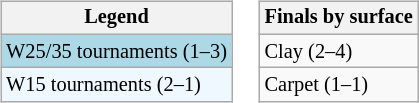<table>
<tr valign=top>
<td><br><table class="wikitable" style="font-size:85%">
<tr>
<th>Legend</th>
</tr>
<tr style="background:lightblue;">
<td>W25/35 tournaments (1–3)</td>
</tr>
<tr style="background:#f0f8ff;">
<td>W15 tournaments (2–1)</td>
</tr>
</table>
</td>
<td><br><table class="wikitable" style="font-size:85%">
<tr>
<th>Finals by surface</th>
</tr>
<tr>
<td>Clay (2–4)</td>
</tr>
<tr>
<td>Carpet (1–1)</td>
</tr>
</table>
</td>
</tr>
</table>
